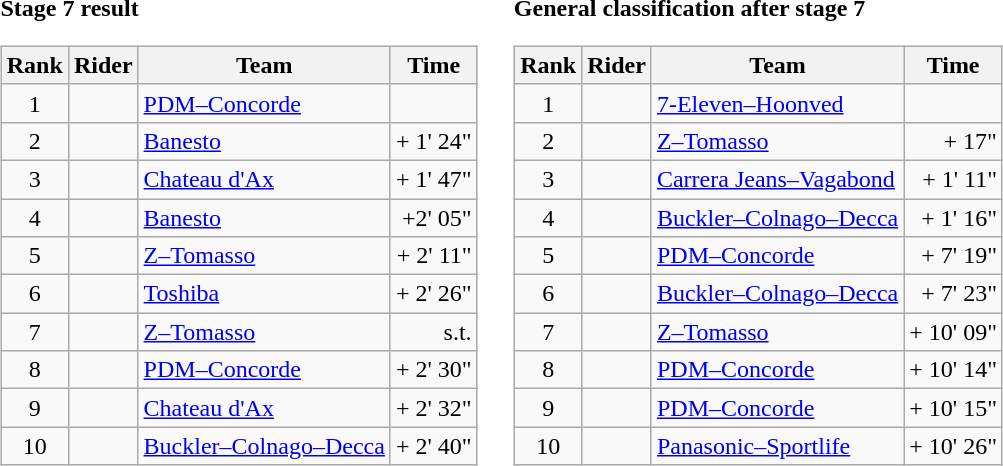<table>
<tr>
<td><strong>Stage 7 result</strong><br><table class="wikitable">
<tr>
<th scope="col">Rank</th>
<th scope="col">Rider</th>
<th scope="col">Team</th>
<th scope="col">Time</th>
</tr>
<tr>
<td style="text-align:center;">1</td>
<td></td>
<td><a href='#'>PDM–Concorde</a></td>
<td style="text-align:right;"></td>
</tr>
<tr>
<td style="text-align:center;">2</td>
<td></td>
<td><a href='#'>Banesto</a></td>
<td style="text-align:right;">+ 1' 24"</td>
</tr>
<tr>
<td style="text-align:center;">3</td>
<td></td>
<td><a href='#'>Chateau d'Ax</a></td>
<td style="text-align:right;">+ 1' 47"</td>
</tr>
<tr>
<td style="text-align:center;">4</td>
<td></td>
<td><a href='#'>Banesto</a></td>
<td style="text-align:right;">+2' 05"</td>
</tr>
<tr>
<td style="text-align:center;">5</td>
<td></td>
<td><a href='#'>Z–Tomasso</a></td>
<td style="text-align:right;">+ 2' 11"</td>
</tr>
<tr>
<td style="text-align:center;">6</td>
<td></td>
<td><a href='#'>Toshiba</a></td>
<td style="text-align:right;">+ 2' 26"</td>
</tr>
<tr>
<td style="text-align:center;">7</td>
<td></td>
<td><a href='#'>Z–Tomasso</a></td>
<td style="text-align:right;">s.t.</td>
</tr>
<tr>
<td style="text-align:center;">8</td>
<td></td>
<td><a href='#'>PDM–Concorde</a></td>
<td style="text-align:right;">+ 2' 30"</td>
</tr>
<tr>
<td style="text-align:center;">9</td>
<td></td>
<td><a href='#'>Chateau d'Ax</a></td>
<td style="text-align:right;">+ 2' 32"</td>
</tr>
<tr>
<td style="text-align:center;">10</td>
<td></td>
<td><a href='#'>Buckler–Colnago–Decca</a></td>
<td style="text-align:right;">+ 2' 40"</td>
</tr>
</table>
</td>
<td></td>
<td><strong>General classification after stage 7</strong><br><table class="wikitable">
<tr>
<th scope="col">Rank</th>
<th scope="col">Rider</th>
<th scope="col">Team</th>
<th scope="col">Time</th>
</tr>
<tr>
<td style="text-align:center;">1</td>
<td> </td>
<td><a href='#'>7-Eleven–Hoonved</a></td>
<td style="text-align:right;"></td>
</tr>
<tr>
<td style="text-align:center;">2</td>
<td></td>
<td><a href='#'>Z–Tomasso</a></td>
<td style="text-align:right;">+ 17"</td>
</tr>
<tr>
<td style="text-align:center;">3</td>
<td></td>
<td><a href='#'>Carrera Jeans–Vagabond</a></td>
<td style="text-align:right;">+ 1' 11"</td>
</tr>
<tr>
<td style="text-align:center;">4</td>
<td></td>
<td><a href='#'>Buckler–Colnago–Decca</a></td>
<td style="text-align:right;">+ 1' 16"</td>
</tr>
<tr>
<td style="text-align:center;">5</td>
<td></td>
<td><a href='#'>PDM–Concorde</a></td>
<td style="text-align:right;">+ 7' 19"</td>
</tr>
<tr>
<td style="text-align:center;">6</td>
<td></td>
<td><a href='#'>Buckler–Colnago–Decca</a></td>
<td style="text-align:right;">+ 7' 23"</td>
</tr>
<tr>
<td style="text-align:center;">7</td>
<td></td>
<td><a href='#'>Z–Tomasso</a></td>
<td style="text-align:right;">+ 10' 09"</td>
</tr>
<tr>
<td style="text-align:center;">8</td>
<td></td>
<td><a href='#'>PDM–Concorde</a></td>
<td style="text-align:right;">+ 10' 14"</td>
</tr>
<tr>
<td style="text-align:center;">9</td>
<td></td>
<td><a href='#'>PDM–Concorde</a></td>
<td style="text-align:right;">+ 10' 15"</td>
</tr>
<tr>
<td style="text-align:center;">10</td>
<td></td>
<td><a href='#'>Panasonic–Sportlife</a></td>
<td style="text-align:right;">+ 10' 26"</td>
</tr>
</table>
</td>
</tr>
</table>
